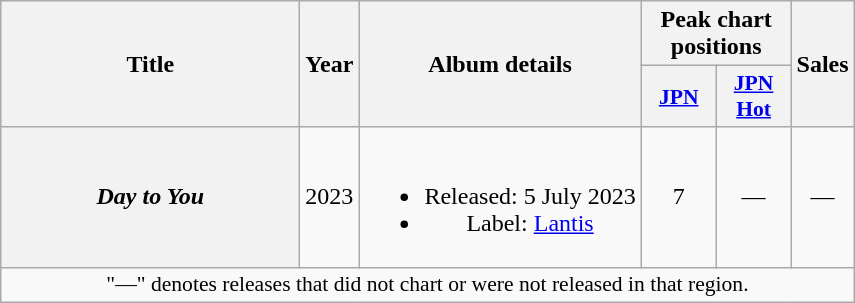<table class="wikitable plainrowheaders" style="text-align:center;">
<tr>
<th scope="col" rowspan="2" style="width:12em;">Title</th>
<th scope="col" rowspan="2">Year</th>
<th scope="col" rowspan="2">Album details</th>
<th scope="col" colspan="2">Peak chart positions</th>
<th scope="col" rowspan="2">Sales</th>
</tr>
<tr>
<th scope="col" style="width:3em;font-size:90%;"><a href='#'>JPN</a></th>
<th scope="col" style="width:3em;font-size:90%;"><a href='#'>JPN<br>Hot</a></th>
</tr>
<tr>
<th scope="row"><em>Day to You</em></th>
<td>2023</td>
<td><br><ul><li>Released: 5 July 2023</li><li>Label: <a href='#'>Lantis</a></li></ul></td>
<td>7</td>
<td>—</td>
<td>—</td>
</tr>
<tr>
<td colspan="6" style="font-size:90%;">"—" denotes releases that did not chart or were not released in that region.</td>
</tr>
</table>
